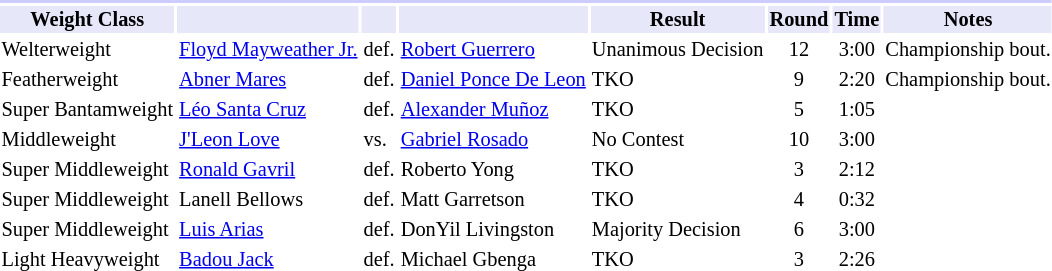<table class="toccolours" style="font-size: 85%;">
<tr>
<th colspan="8" style="background-color: #ccf; color: #000080; text-align: center;"></th>
</tr>
<tr>
<th colspan="1" style="background-color: #E6E8FA; color: #000000; text-align: center;">Weight Class</th>
<th colspan="1" style="background-color: #E6E8FA; color: #000000; text-align: center;"></th>
<th colspan="1" style="background-color: #E6E8FA; color: #000000; text-align: center;"></th>
<th colspan="1" style="background-color: #E6E8FA; color: #000000; text-align: center;"></th>
<th colspan="1" style="background-color: #E6E8FA; color: #000000; text-align: center;">Result</th>
<th colspan="1" style="background-color: #E6E8FA; color: #000000; text-align: center;">Round</th>
<th colspan="1" style="background-color: #E6E8FA; color: #000000; text-align: center;">Time</th>
<th colspan="1" style="background-color: #E6E8FA; color: #000000; text-align: center;">Notes</th>
</tr>
<tr>
<td>Welterweight</td>
<td> <a href='#'>Floyd Mayweather Jr.</a></td>
<td>def.</td>
<td> <a href='#'>Robert Guerrero</a></td>
<td>Unanimous Decision</td>
<td align=center>12</td>
<td align=center>3:00</td>
<td>Championship bout.</td>
</tr>
<tr>
<td>Featherweight</td>
<td> <a href='#'>Abner Mares</a></td>
<td>def.</td>
<td> <a href='#'>Daniel Ponce De Leon</a></td>
<td>TKO</td>
<td align=center>9</td>
<td align=center>2:20</td>
<td>Championship bout.</td>
</tr>
<tr>
<td>Super Bantamweight</td>
<td> <a href='#'>Léo Santa Cruz</a></td>
<td>def.</td>
<td> <a href='#'>Alexander Muñoz</a></td>
<td>TKO</td>
<td align=center>5</td>
<td align=center>1:05</td>
<td></td>
</tr>
<tr>
<td>Middleweight</td>
<td> <a href='#'>J'Leon Love</a></td>
<td>vs.</td>
<td> <a href='#'>Gabriel Rosado</a></td>
<td>No Contest</td>
<td align=center>10</td>
<td align=center>3:00</td>
<td></td>
</tr>
<tr>
<td>Super Middleweight</td>
<td> <a href='#'>Ronald Gavril</a></td>
<td>def.</td>
<td> Roberto Yong</td>
<td>TKO</td>
<td align=center>3</td>
<td align=center>2:12</td>
<td></td>
</tr>
<tr>
<td>Super Middleweight</td>
<td> Lanell Bellows</td>
<td>def.</td>
<td> Matt Garretson</td>
<td>TKO</td>
<td align=center>4</td>
<td align=center>0:32</td>
<td></td>
</tr>
<tr>
<td>Super Middleweight</td>
<td> <a href='#'>Luis Arias</a></td>
<td>def.</td>
<td> DonYil Livingston</td>
<td>Majority Decision</td>
<td align=center>6</td>
<td align=center>3:00</td>
<td></td>
</tr>
<tr>
<td>Light Heavyweight</td>
<td> <a href='#'>Badou Jack</a></td>
<td>def.</td>
<td> Michael Gbenga</td>
<td>TKO</td>
<td align=center>3</td>
<td align=center>2:26</td>
<td></td>
</tr>
</table>
